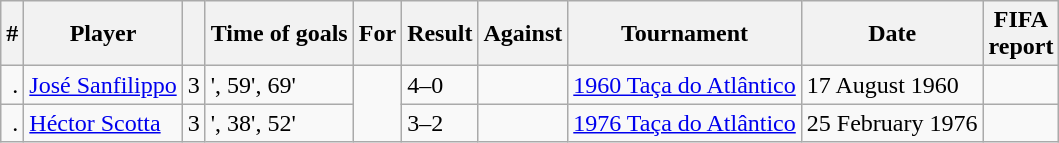<table class="wikitable plainrowheaders sortable">
<tr>
<th scope=col>#</th>
<th scope=col>Player</th>
<th scope=col></th>
<th scope=col>Time of goals</th>
<th scope=col>For</th>
<th scope=col>Result</th>
<th scope=col>Against</th>
<th scope=col>Tournament</th>
<th scope=col>Date</th>
<th scope=col class="unsortable">FIFA<br>report</th>
</tr>
<tr>
<td align="right">.</td>
<td><a href='#'>José Sanfilippo</a></td>
<td align="center">3</td>
<td>', 59', 69'</td>
<td rowspan="2"></td>
<td>4–0</td>
<td></td>
<td><a href='#'>1960 Taça do Atlântico</a></td>
<td>17 August 1960</td>
<td></td>
</tr>
<tr>
<td align="right">.</td>
<td><a href='#'>Héctor Scotta</a></td>
<td align="center">3</td>
<td>', 38', 52'</td>
<td>3–2</td>
<td></td>
<td><a href='#'>1976 Taça do Atlântico</a></td>
<td>25 February 1976</td>
<td></td>
</tr>
</table>
